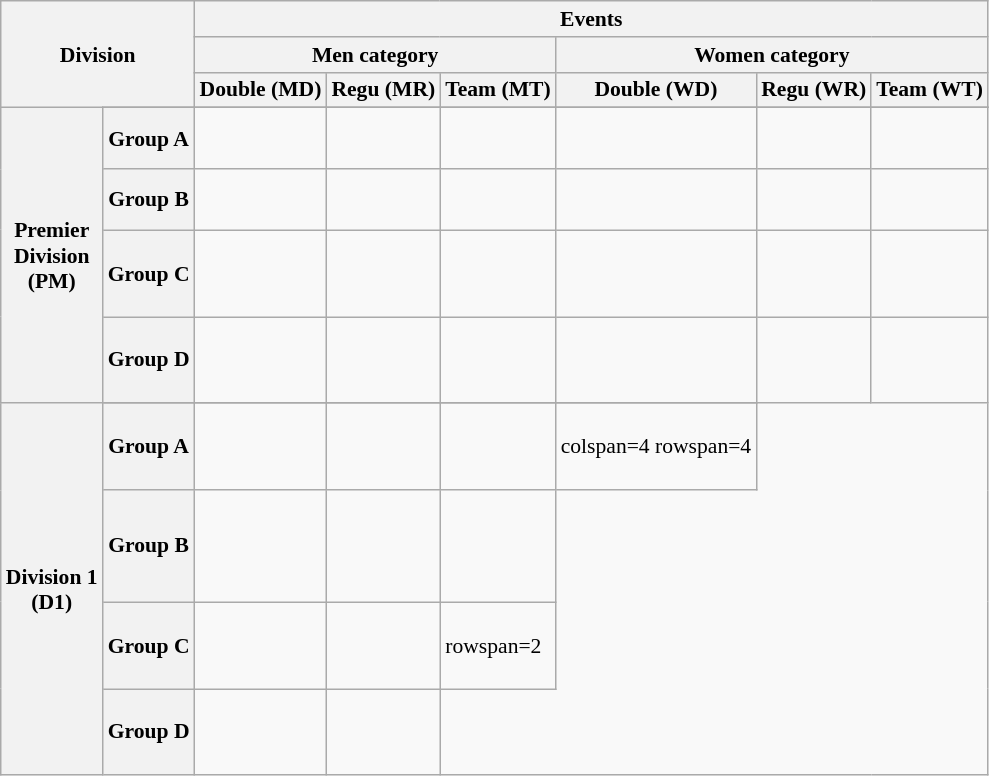<table class="wikitable" style="font-size: 90%">
<tr>
<th rowspan=3 colspan=2>Division</th>
<th colspan=6>Events</th>
</tr>
<tr>
<th colspan=3>Men category</th>
<th colspan=3>Women category</th>
</tr>
<tr>
<th>Double (MD)</th>
<th>Regu (MR)</th>
<th>Team (MT)</th>
<th>Double (WD)</th>
<th>Regu (WR)</th>
<th>Team (WT)</th>
</tr>
<tr>
<th rowspan=5>Premier<br>Division<br>(PM)</th>
</tr>
<tr>
<th>Group A</th>
<td style=text-align:left><br><br></td>
<td style=text-align:left><br><br></td>
<td style=text-align:left><br><br></td>
<td style=text-align:left><br><br></td>
<td style=text-align:left><br><br></td>
<td style=text-align:left><br><br></td>
</tr>
<tr>
<th>Group B</th>
<td style=text-align:left><br><br></td>
<td style=text-align:left><br></td>
<td style=text-align:left><br><br></td>
<td style=text-align:left><br><br></td>
<td style=text-align:left><br><br></td>
<td style=text-align:left><br><br></td>
</tr>
<tr>
<th>Group C</th>
<td style=text-align:left><br><br></td>
<td style=text-align:left><br><br></td>
<td style=text-align:left><br><br></td>
<td style=text-align:left><br><br></td>
<td style=text-align:left><br><br></td>
<td><br><br><br></td>
</tr>
<tr>
<th>Group D</th>
<td style=text-align:left><br><br><br></td>
<td style=text-align:left><br><br></td>
<td style=text-align:left><br><br></td>
<td style=text-align:left><br><br><br></td>
<td style=text-align:left><br><br><br></td>
<td style=text-align:left><br><br><br></td>
</tr>
<tr>
<th rowspan=5>Division 1<br>(D1)</th>
</tr>
<tr>
<th>Group A</th>
<td style=text-align:left><br><br></td>
<td style=text-align:left><br><br></td>
<td style=text-align:left><br><br><br></td>
<td>colspan=4 rowspan=4 </td>
</tr>
<tr>
<th>Group B</th>
<td style=text-align:left><s></s><br><br><br></td>
<td style=text-align:left><br><br><br></td>
<td style=text-align:left><br><br><br><br></td>
</tr>
<tr>
<th>Group C</th>
<td style=text-align:left><br><br><br></td>
<td style=text-align:left><br><br><br></td>
<td>rowspan=2 </td>
</tr>
<tr>
<th>Group D</th>
<td style=text-align:left><br><br><br></td>
<td style=text-align:left><br><br><br></td>
</tr>
</table>
